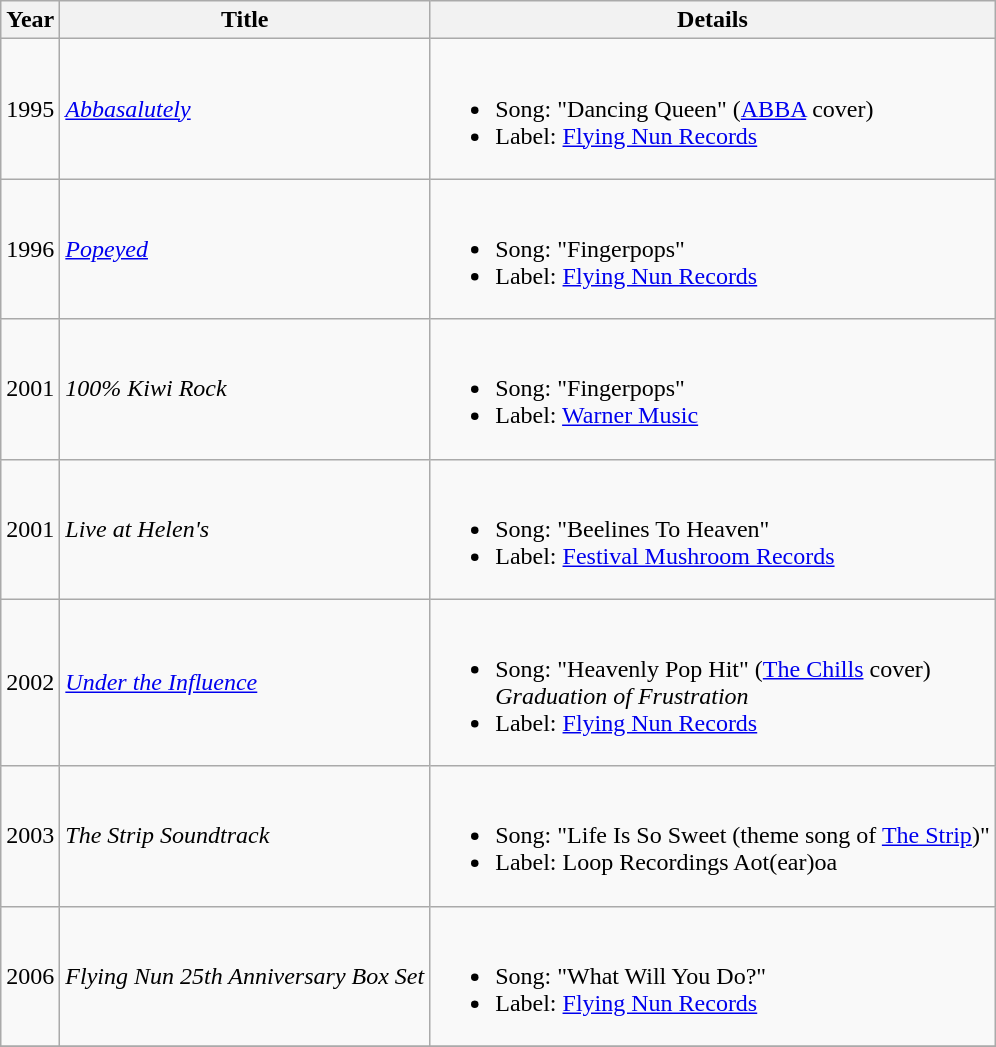<table class="wikitable plainrowheaders">
<tr>
<th>Year</th>
<th>Title</th>
<th>Details</th>
</tr>
<tr>
<td>1995</td>
<td><em><a href='#'>Abbasalutely</a></em></td>
<td><br><ul><li>Song: "Dancing Queen" (<a href='#'>ABBA</a> cover)</li><li>Label: <a href='#'>Flying Nun Records</a></li></ul></td>
</tr>
<tr>
<td>1996</td>
<td><em><a href='#'>Popeyed</a></em></td>
<td><br><ul><li>Song: "Fingerpops"</li><li>Label: <a href='#'>Flying Nun Records</a></li></ul></td>
</tr>
<tr>
<td>2001</td>
<td><em>100% Kiwi Rock</em></td>
<td><br><ul><li>Song: "Fingerpops"</li><li>Label:  <a href='#'>Warner Music</a></li></ul></td>
</tr>
<tr>
<td>2001</td>
<td><em>Live at Helen's</em></td>
<td><br><ul><li>Song: "Beelines To Heaven"</li><li>Label: <a href='#'>Festival Mushroom Records</a></li></ul></td>
</tr>
<tr>
<td>2002</td>
<td><em><a href='#'>Under the Influence</a></em></td>
<td><br><ul><li>Song: "Heavenly Pop Hit" (<a href='#'>The Chills</a> cover)<br><em>Graduation of Frustration</em></li><li>Label: <a href='#'>Flying Nun Records</a></li></ul></td>
</tr>
<tr>
<td>2003</td>
<td><em>The Strip Soundtrack</em></td>
<td><br><ul><li>Song: "Life Is So Sweet (theme song of <a href='#'>The Strip</a>)"</li><li>Label: Loop Recordings Aot(ear)oa</li></ul></td>
</tr>
<tr>
<td>2006</td>
<td><em>Flying Nun 25th Anniversary Box Set</em></td>
<td><br><ul><li>Song: "What Will You Do?"</li><li>Label: <a href='#'>Flying Nun Records</a></li></ul></td>
</tr>
<tr>
</tr>
</table>
